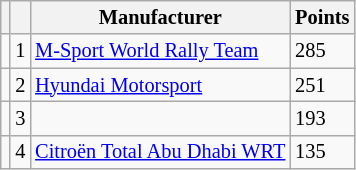<table class="wikitable" style="font-size: 85%;">
<tr>
<th></th>
<th></th>
<th>Manufacturer</th>
<th>Points</th>
</tr>
<tr>
<td align="left"></td>
<td align="center">1</td>
<td> <a href='#'>M-Sport World Rally Team</a></td>
<td align="left">285</td>
</tr>
<tr>
<td align="left"></td>
<td align="center">2</td>
<td> <a href='#'>Hyundai Motorsport</a></td>
<td align="left">251</td>
</tr>
<tr>
<td align="left"></td>
<td align="center">3</td>
<td></td>
<td align="left">193</td>
</tr>
<tr>
<td align="left"></td>
<td align="center">4</td>
<td> <a href='#'>Citroën Total Abu Dhabi WRT</a></td>
<td align="left">135</td>
</tr>
</table>
